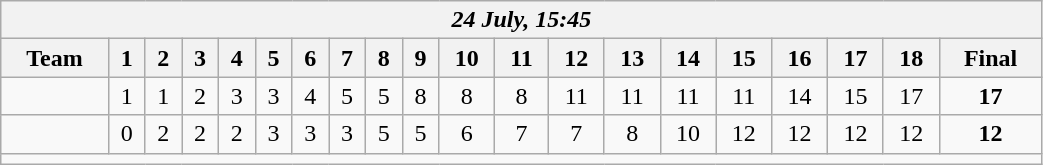<table class=wikitable style="text-align:center; width: 55%">
<tr>
<th colspan=20><em>24 July, 15:45</em></th>
</tr>
<tr>
<th>Team</th>
<th>1</th>
<th>2</th>
<th>3</th>
<th>4</th>
<th>5</th>
<th>6</th>
<th>7</th>
<th>8</th>
<th>9</th>
<th>10</th>
<th>11</th>
<th>12</th>
<th>13</th>
<th>14</th>
<th>15</th>
<th>16</th>
<th>17</th>
<th>18</th>
<th>Final</th>
</tr>
<tr>
<td align=left><strong></strong></td>
<td>1</td>
<td>1</td>
<td>2</td>
<td>3</td>
<td>3</td>
<td>4</td>
<td>5</td>
<td>5</td>
<td>8</td>
<td>8</td>
<td>8</td>
<td>11</td>
<td>11</td>
<td>11</td>
<td>11</td>
<td>14</td>
<td>15</td>
<td>17</td>
<td><strong>17</strong></td>
</tr>
<tr>
<td align=left></td>
<td>0</td>
<td>2</td>
<td>2</td>
<td>2</td>
<td>3</td>
<td>3</td>
<td>3</td>
<td>5</td>
<td>5</td>
<td>6</td>
<td>7</td>
<td>7</td>
<td>8</td>
<td>10</td>
<td>12</td>
<td>12</td>
<td>12</td>
<td>12</td>
<td><strong>12</strong></td>
</tr>
<tr>
<td colspan=20></td>
</tr>
</table>
